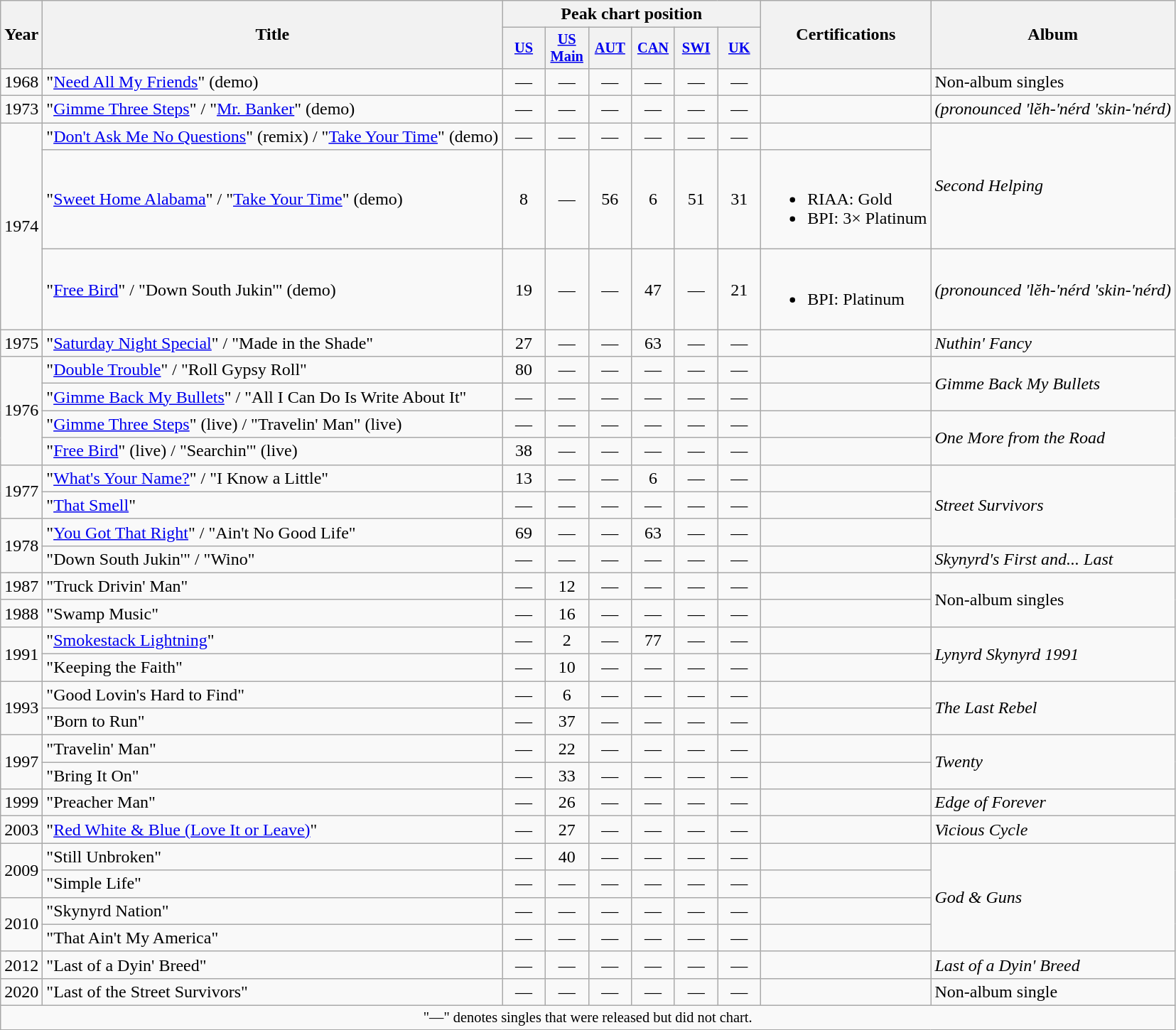<table class="wikitable">
<tr>
<th rowspan="2">Year</th>
<th rowspan="2">Title</th>
<th colspan="6">Peak chart position</th>
<th rowspan="2">Certifications</th>
<th rowspan="2">Album</th>
</tr>
<tr>
<th style="width:2.5em;font-size:85%"><a href='#'>US</a><br></th>
<th style="width:2.5em;font-size:85%"><a href='#'>US<br>Main</a><br></th>
<th style="width:2.5em;font-size:85%"><a href='#'>AUT</a><br></th>
<th style="width:2.5em;font-size:85%"><a href='#'>CAN</a><br></th>
<th style="width:2.5em;font-size:85%"><a href='#'>SWI</a><br></th>
<th style="width:2.5em;font-size:85%"><a href='#'>UK</a><br></th>
</tr>
<tr>
<td>1968</td>
<td>"<a href='#'>Need All My Friends</a>" (demo)</td>
<td align="center">—</td>
<td align="center">—</td>
<td align="center">—</td>
<td align="center">—</td>
<td align="center">—</td>
<td align="center">—</td>
<td></td>
<td>Non-album singles</td>
</tr>
<tr>
<td>1973</td>
<td>"<a href='#'>Gimme Three Steps</a>" / "<a href='#'>Mr. Banker</a>" (demo)</td>
<td align="center">—</td>
<td align="center">—</td>
<td align="center">—</td>
<td align="center">—</td>
<td align="center">—</td>
<td align="center">—</td>
<td></td>
<td><em>(pronounced 'lĕh-'nérd 'skin-'nérd)</em></td>
</tr>
<tr>
<td rowspan="3">1974</td>
<td>"<a href='#'>Don't Ask Me No Questions</a>" (remix) / "<a href='#'>Take Your Time</a>" (demo)</td>
<td align="center">—</td>
<td align="center">—</td>
<td align="center">—</td>
<td align="center">—</td>
<td align="center">—</td>
<td align="center">—</td>
<td></td>
<td rowspan="2"><em>Second Helping</em></td>
</tr>
<tr>
<td>"<a href='#'>Sweet Home Alabama</a>" / "<a href='#'>Take Your Time</a>" (demo)</td>
<td align="center">8</td>
<td align="center">—</td>
<td align="center">56</td>
<td align="center">6</td>
<td align="center">51</td>
<td align="center">31</td>
<td><br><ul><li>RIAA: Gold</li><li>BPI: 3× Platinum</li></ul></td>
</tr>
<tr>
<td>"<a href='#'>Free Bird</a>" / "Down South Jukin'" (demo)</td>
<td align="center">19</td>
<td align="center">—</td>
<td align="center">—</td>
<td align="center">47</td>
<td align="center">—</td>
<td align="center">21</td>
<td><br><ul><li>BPI: Platinum</li></ul></td>
<td><em>(pronounced 'lĕh-'nérd 'skin-'nérd)</em></td>
</tr>
<tr>
<td>1975</td>
<td>"<a href='#'>Saturday Night Special</a>" / "Made in the Shade"</td>
<td align="center">27</td>
<td align="center">—</td>
<td align="center">—</td>
<td align="center">63</td>
<td align="center">—</td>
<td align="center">—</td>
<td></td>
<td><em>Nuthin' Fancy</em></td>
</tr>
<tr>
<td rowspan="4">1976</td>
<td>"<a href='#'>Double Trouble</a>" / "Roll Gypsy Roll"</td>
<td align="center">80</td>
<td align="center">—</td>
<td align="center">—</td>
<td align="center">—</td>
<td align="center">—</td>
<td align="center">—</td>
<td></td>
<td rowspan="2"><em>Gimme Back My Bullets</em></td>
</tr>
<tr>
<td>"<a href='#'>Gimme Back My Bullets</a>" / "All I Can Do Is Write About It"</td>
<td align="center">—</td>
<td align="center">—</td>
<td align="center">—</td>
<td align="center">—</td>
<td align="center">—</td>
<td align="center">—</td>
<td></td>
</tr>
<tr>
<td>"<a href='#'>Gimme Three Steps</a>" (live) / "Travelin' Man" (live)</td>
<td align="center">—</td>
<td align="center">—</td>
<td align="center">—</td>
<td align="center">—</td>
<td align="center">—</td>
<td align="center">—</td>
<td></td>
<td rowspan="2"><em>One More from the Road</em></td>
</tr>
<tr>
<td>"<a href='#'>Free Bird</a>" (live) / "Searchin'" (live)</td>
<td align="center">38</td>
<td align="center">—</td>
<td align="center">—</td>
<td align="center">—</td>
<td align="center">—</td>
<td align="center">—</td>
<td></td>
</tr>
<tr>
<td rowspan="2">1977</td>
<td>"<a href='#'>What's Your Name?</a>" / "I Know a Little"</td>
<td align="center">13</td>
<td align="center">—</td>
<td align="center">—</td>
<td align="center">6</td>
<td align="center">—</td>
<td align="center">—</td>
<td></td>
<td rowspan="3"><em>Street Survivors</em></td>
</tr>
<tr>
<td>"<a href='#'>That Smell</a>"</td>
<td align="center">—</td>
<td align="center">—</td>
<td align="center">—</td>
<td align="center">—</td>
<td align="center">—</td>
<td align="center">—</td>
<td></td>
</tr>
<tr>
<td rowspan="2">1978</td>
<td>"<a href='#'>You Got That Right</a>" / "Ain't No Good Life"</td>
<td align="center">69</td>
<td align="center">—</td>
<td align="center">—</td>
<td align="center">63</td>
<td align="center">—</td>
<td align="center">—</td>
<td></td>
</tr>
<tr>
<td>"Down South Jukin'" / "Wino"</td>
<td align="center">—</td>
<td align="center">—</td>
<td align="center">—</td>
<td align="center">—</td>
<td align="center">—</td>
<td align="center">—</td>
<td></td>
<td><em>Skynyrd's First and... Last</em></td>
</tr>
<tr>
<td>1987</td>
<td>"Truck Drivin' Man"</td>
<td align="center">—</td>
<td align="center">12</td>
<td align="center">—</td>
<td align="center">—</td>
<td align="center">—</td>
<td align="center">—</td>
<td></td>
<td rowspan="2">Non-album singles</td>
</tr>
<tr>
<td>1988</td>
<td>"Swamp Music"</td>
<td align="center">—</td>
<td align="center">16</td>
<td align="center">—</td>
<td align="center">—</td>
<td align="center">—</td>
<td align="center">—</td>
<td></td>
</tr>
<tr>
<td rowspan="2">1991</td>
<td>"<a href='#'>Smokestack Lightning</a>"</td>
<td align="center">—</td>
<td align="center">2</td>
<td align="center">—</td>
<td align="center">77</td>
<td align="center">—</td>
<td align="center">—</td>
<td></td>
<td rowspan="2"><em>Lynyrd Skynyrd 1991</em></td>
</tr>
<tr>
<td>"Keeping the Faith"</td>
<td align="center">—</td>
<td align="center">10</td>
<td align="center">—</td>
<td align="center">—</td>
<td align="center">—</td>
<td align="center">—</td>
<td></td>
</tr>
<tr>
<td rowspan="2">1993</td>
<td>"Good Lovin's Hard to Find"</td>
<td align="center">—</td>
<td align="center">6</td>
<td align="center">—</td>
<td align="center">—</td>
<td align="center">—</td>
<td align="center">—</td>
<td></td>
<td rowspan="2"><em>The Last Rebel</em></td>
</tr>
<tr>
<td>"Born to Run"</td>
<td align="center">—</td>
<td align="center">37</td>
<td align="center">—</td>
<td align="center">—</td>
<td align="center">—</td>
<td align="center">—</td>
<td></td>
</tr>
<tr>
<td rowspan="2">1997</td>
<td>"Travelin' Man"</td>
<td align="center">—</td>
<td align="center">22</td>
<td align="center">—</td>
<td align="center">—</td>
<td align="center">—</td>
<td align="center">—</td>
<td></td>
<td rowspan="2"><em>Twenty</em></td>
</tr>
<tr>
<td>"Bring It On"</td>
<td align="center">—</td>
<td align="center">33</td>
<td align="center">—</td>
<td align="center">—</td>
<td align="center">—</td>
<td align="center">—</td>
<td></td>
</tr>
<tr>
<td>1999</td>
<td>"Preacher Man"</td>
<td align="center">—</td>
<td align="center">26</td>
<td align="center">—</td>
<td align="center">—</td>
<td align="center">—</td>
<td align="center">—</td>
<td></td>
<td><em>Edge of Forever</em></td>
</tr>
<tr>
<td>2003</td>
<td>"<a href='#'>Red White & Blue (Love It or Leave)</a>"</td>
<td align="center">—</td>
<td align="center">27</td>
<td align="center">—</td>
<td align="center">—</td>
<td align="center">—</td>
<td align="center">—</td>
<td></td>
<td><em>Vicious Cycle</em></td>
</tr>
<tr>
<td rowspan="2">2009</td>
<td>"Still Unbroken"</td>
<td align="center">—</td>
<td align="center">40</td>
<td align="center">—</td>
<td align="center">—</td>
<td align="center">—</td>
<td align="center">—</td>
<td></td>
<td rowspan="4"><em>God & Guns</em></td>
</tr>
<tr>
<td>"Simple Life"</td>
<td align="center">—</td>
<td align="center">—</td>
<td align="center">—</td>
<td align="center">—</td>
<td align="center">—</td>
<td align="center">—</td>
<td></td>
</tr>
<tr>
<td rowspan="2">2010</td>
<td>"Skynyrd Nation"</td>
<td align="center">—</td>
<td align="center">—</td>
<td align="center">—</td>
<td align="center">—</td>
<td align="center">—</td>
<td align="center">—</td>
<td></td>
</tr>
<tr>
<td>"That Ain't My America"</td>
<td align="center">—</td>
<td align="center">—</td>
<td align="center">—</td>
<td align="center">—</td>
<td align="center">—</td>
<td align="center">—</td>
<td></td>
</tr>
<tr>
<td>2012</td>
<td>"Last of a Dyin' Breed"</td>
<td align="center">—</td>
<td align="center">—</td>
<td align="center">—</td>
<td align="center">—</td>
<td align="center">—</td>
<td align="center">—</td>
<td></td>
<td><em>Last of a Dyin' Breed</em></td>
</tr>
<tr>
<td>2020</td>
<td>"Last of the Street Survivors"</td>
<td align="center">—</td>
<td align="center">—</td>
<td align="center">—</td>
<td align="center">—</td>
<td align="center">—</td>
<td align="center">—</td>
<td></td>
<td>Non-album single</td>
</tr>
<tr>
<td align="center" colspan="10" style="font-size: 85%">"—" denotes singles that were released but did not chart.</td>
</tr>
</table>
